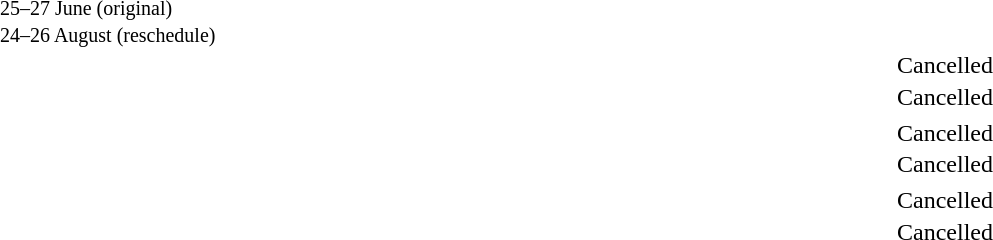<table width=100% cellspacing=1>
<tr>
<th width=40%></th>
<th width=20%></th>
<th></th>
</tr>
<tr>
<td><small>25–27 June (original)<br>24–26 August (reschedule)</small></td>
</tr>
<tr>
<td align=right></td>
<td align=center>Cancelled</td>
<td></td>
</tr>
<tr>
<td align=right></td>
<td align=center>Cancelled</td>
<td></td>
</tr>
<tr>
<td></td>
</tr>
<tr>
<td align=right></td>
<td align=center>Cancelled</td>
<td></td>
</tr>
<tr>
<td align=right></td>
<td align=center>Cancelled</td>
<td></td>
</tr>
<tr>
<td></td>
</tr>
<tr>
<td align=right></td>
<td align=center>Cancelled</td>
<td></td>
</tr>
<tr>
<td align=right></td>
<td align=center>Cancelled</td>
<td></td>
</tr>
</table>
